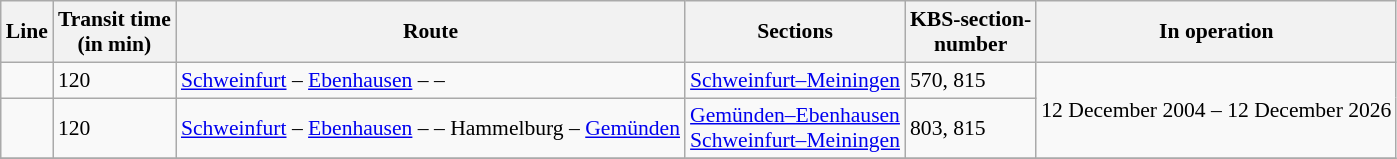<table class="wikitable sortable" style="font-size:90%">
<tr>
<th>Line</th>
<th>Transit time<br>(in min)</th>
<th>Route</th>
<th>Sections</th>
<th>KBS-section-<br>number<br></th>
<th>In operation</th>
</tr>
<tr>
<td align="center"></td>
<td>120</td>
<td><a href='#'>Schweinfurt</a> – <a href='#'>Ebenhausen</a> –  – </td>
<td><a href='#'>Schweinfurt–Meiningen</a></td>
<td>570, 815</td>
<td rowspan="2" align="center">12 December 2004 – 12 December 2026</td>
</tr>
<tr>
<td align="center"></td>
<td>120</td>
<td><a href='#'>Schweinfurt</a> – <a href='#'>Ebenhausen</a> –  – Hammelburg – <a href='#'>Gemünden</a></td>
<td><a href='#'>Gemünden–Ebenhausen</a><br><a href='#'>Schweinfurt–Meiningen</a></td>
<td>803, 815</td>
</tr>
<tr>
</tr>
</table>
